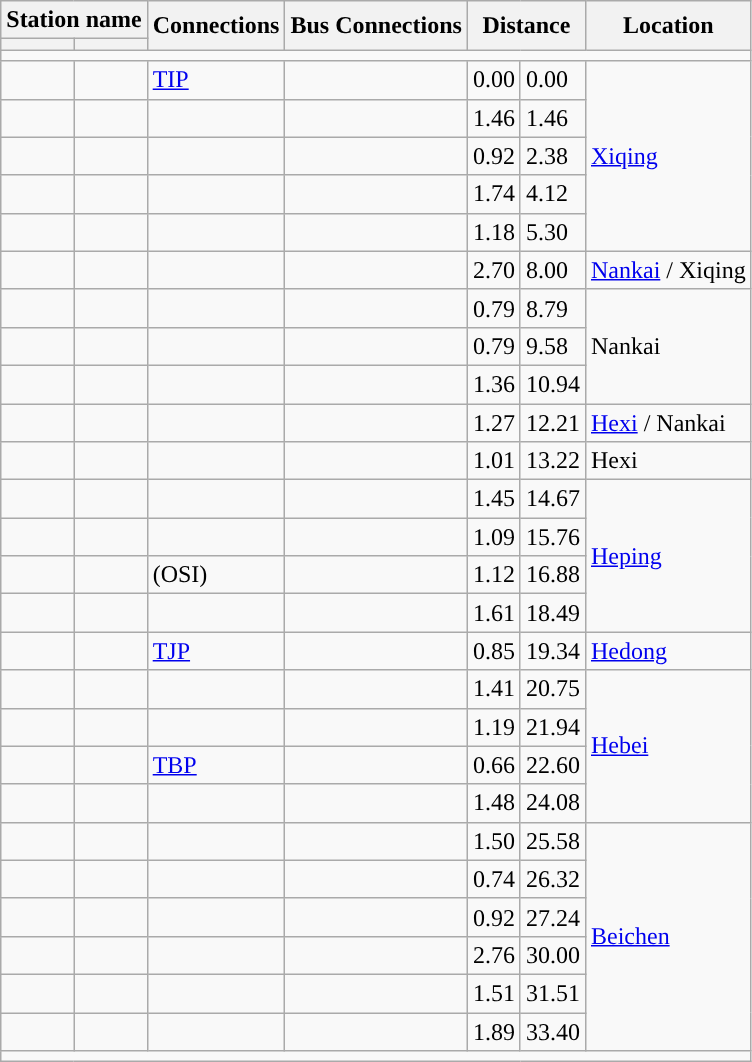<table class="wikitable">
<tr>
<th colspan="2">Station name</th>
<th rowspan="2">Connections</th>
<th rowspan="2">Bus Connections</th>
<th colspan="2" rowspan="2">Distance<br></th>
<th rowspan="2">Location</th>
</tr>
<tr>
<th></th>
<th></th>
</tr>
<tr style="background:#">
<td colspan = "7"></td>
</tr>
<tr>
<td></td>
<td></td>
<td> <a href='#'>TIP</a></td>
<td></td>
<td>0.00</td>
<td>0.00</td>
<td rowspan="5"><a href='#'>Xiqing</a></td>
</tr>
<tr>
<td></td>
<td></td>
<td></td>
<td></td>
<td>1.46</td>
<td>1.46</td>
</tr>
<tr>
<td></td>
<td></td>
<td></td>
<td></td>
<td>0.92</td>
<td>2.38</td>
</tr>
<tr>
<td></td>
<td></td>
<td></td>
<td></td>
<td>1.74</td>
<td>4.12</td>
</tr>
<tr>
<td></td>
<td></td>
<td></td>
<td></td>
<td>1.18</td>
<td>5.30</td>
</tr>
<tr>
<td></td>
<td></td>
<td></td>
<td></td>
<td>2.70</td>
<td>8.00</td>
<td><a href='#'>Nankai</a> / Xiqing</td>
</tr>
<tr>
<td></td>
<td></td>
<td></td>
<td></td>
<td>0.79</td>
<td>8.79</td>
<td rowspan="3">Nankai</td>
</tr>
<tr>
<td></td>
<td></td>
<td></td>
<td></td>
<td>0.79</td>
<td>9.58</td>
</tr>
<tr>
<td></td>
<td></td>
<td></td>
<td></td>
<td>1.36</td>
<td>10.94</td>
</tr>
<tr>
<td></td>
<td></td>
<td></td>
<td></td>
<td>1.27</td>
<td>12.21</td>
<td><a href='#'>Hexi</a> / Nankai</td>
</tr>
<tr>
<td></td>
<td></td>
<td></td>
<td></td>
<td>1.01</td>
<td>13.22</td>
<td>Hexi</td>
</tr>
<tr>
<td></td>
<td></td>
<td></td>
<td></td>
<td>1.45</td>
<td>14.67</td>
<td rowspan="4"><a href='#'>Heping</a></td>
</tr>
<tr>
<td></td>
<td></td>
<td></td>
<td></td>
<td>1.09</td>
<td>15.76</td>
</tr>
<tr>
<td></td>
<td></td>
<td> (OSI)</td>
<td></td>
<td>1.12</td>
<td>16.88</td>
</tr>
<tr>
<td></td>
<td></td>
<td></td>
<td></td>
<td>1.61</td>
<td>18.49</td>
</tr>
<tr>
<td></td>
<td></td>
<td>   <a href='#'>TJP</a></td>
<td></td>
<td>0.85</td>
<td>19.34</td>
<td><a href='#'>Hedong</a></td>
</tr>
<tr>
<td></td>
<td></td>
<td></td>
<td></td>
<td>1.41</td>
<td>20.75</td>
<td rowspan="4"><a href='#'>Hebei</a></td>
</tr>
<tr>
<td></td>
<td></td>
<td></td>
<td></td>
<td>1.19</td>
<td>21.94</td>
</tr>
<tr>
<td></td>
<td></td>
<td>  <a href='#'>TBP</a></td>
<td></td>
<td>0.66</td>
<td>22.60</td>
</tr>
<tr>
<td></td>
<td></td>
<td></td>
<td></td>
<td>1.48</td>
<td>24.08</td>
</tr>
<tr>
<td></td>
<td></td>
<td></td>
<td></td>
<td>1.50</td>
<td>25.58</td>
<td rowspan="6"><a href='#'>Beichen</a></td>
</tr>
<tr>
<td></td>
<td></td>
<td></td>
<td></td>
<td>0.74</td>
<td>26.32</td>
</tr>
<tr>
<td></td>
<td></td>
<td></td>
<td></td>
<td>0.92</td>
<td>27.24</td>
</tr>
<tr>
<td></td>
<td></td>
<td></td>
<td></td>
<td>2.76</td>
<td>30.00</td>
</tr>
<tr>
<td></td>
<td></td>
<td></td>
<td></td>
<td>1.51</td>
<td>31.51</td>
</tr>
<tr>
<td></td>
<td></td>
<td></td>
<td></td>
<td>1.89</td>
<td>33.40</td>
</tr>
<tr style="background:#">
<td colspan = "7"></td>
</tr>
</table>
